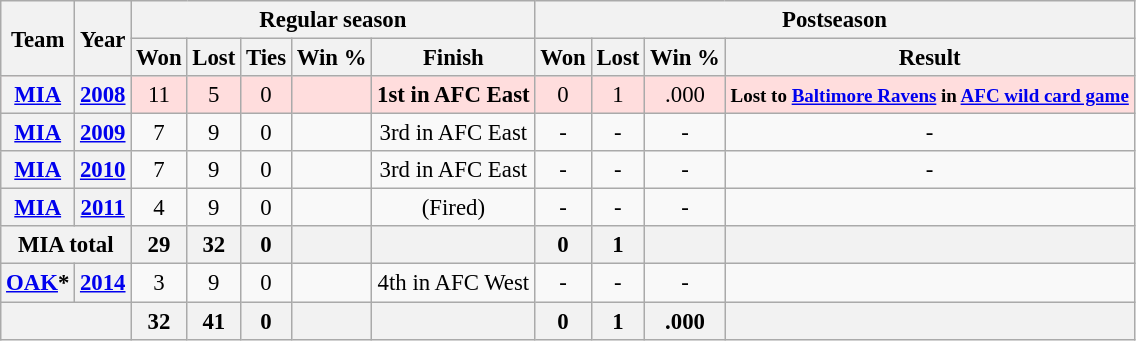<table class="wikitable" style="font-size: 95%; text-align:center;">
<tr>
<th rowspan="2">Team</th>
<th rowspan="2">Year</th>
<th colspan="5">Regular season</th>
<th colspan="4">Postseason</th>
</tr>
<tr>
<th>Won</th>
<th>Lost</th>
<th>Ties</th>
<th>Win %</th>
<th>Finish</th>
<th>Won</th>
<th>Lost</th>
<th>Win %</th>
<th>Result</th>
</tr>
<tr ! style="background:#fdd;">
<th><a href='#'>MIA</a></th>
<th><a href='#'>2008</a></th>
<td>11</td>
<td>5</td>
<td>0</td>
<td></td>
<td><strong>1st in AFC East</strong></td>
<td>0</td>
<td>1</td>
<td>.000</td>
<td><small><strong>Lost to <a href='#'>Baltimore Ravens</a> in <a href='#'>AFC wild card game</a></strong></small></td>
</tr>
<tr>
<th><a href='#'>MIA</a></th>
<th><a href='#'>2009</a></th>
<td>7</td>
<td>9</td>
<td>0</td>
<td></td>
<td>3rd in AFC East</td>
<td>-</td>
<td>-</td>
<td>-</td>
<td>-</td>
</tr>
<tr>
<th><a href='#'>MIA</a></th>
<th><a href='#'>2010</a></th>
<td>7</td>
<td>9</td>
<td>0</td>
<td></td>
<td>3rd in AFC East</td>
<td>-</td>
<td>-</td>
<td>-</td>
<td>-</td>
</tr>
<tr>
<th><a href='#'>MIA</a></th>
<th><a href='#'>2011</a></th>
<td>4</td>
<td>9</td>
<td>0</td>
<td></td>
<td>(Fired)</td>
<td>-</td>
<td>-</td>
<td>-</td>
<td></td>
</tr>
<tr>
<th colspan="2">MIA total</th>
<th>29</th>
<th>32</th>
<th>0</th>
<th></th>
<th></th>
<th>0</th>
<th>1</th>
<th></th>
<th></th>
</tr>
<tr>
<th><a href='#'>OAK</a>*</th>
<th><a href='#'>2014</a></th>
<td>3</td>
<td>9</td>
<td>0</td>
<td></td>
<td>4th in AFC West</td>
<td>-</td>
<td>-</td>
<td>-</td>
<td></td>
</tr>
<tr>
<th colspan="2"></th>
<th>32</th>
<th>41</th>
<th>0</th>
<th></th>
<th></th>
<th>0</th>
<th>1</th>
<th>.000</th>
<th></th>
</tr>
</table>
